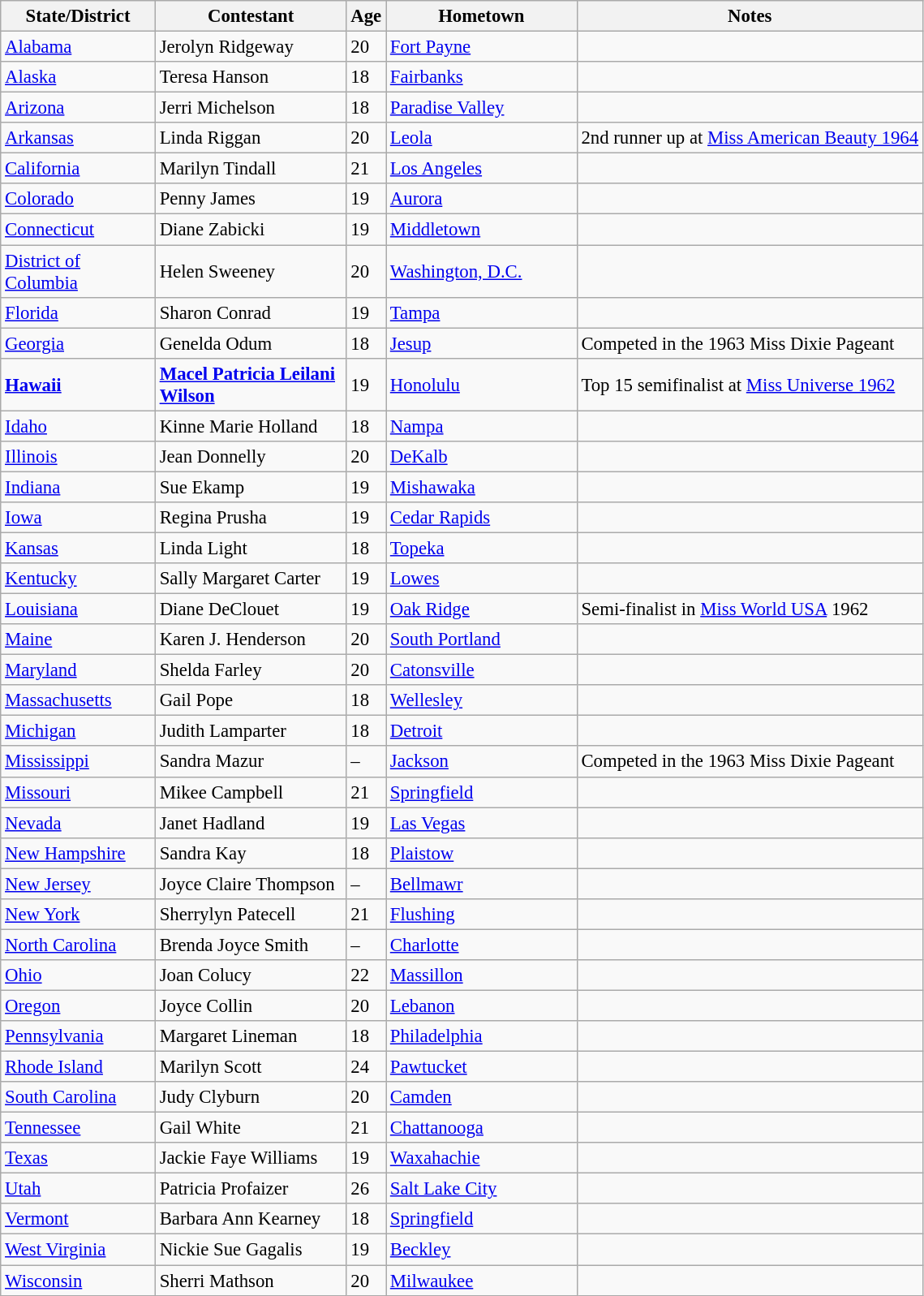<table class="wikitable sortable" style="font-size: 95%;">
<tr>
<th width=120>State/District</th>
<th width=150>Contestant</th>
<th>Age</th>
<th width=150>Hometown</th>
<th>Notes</th>
</tr>
<tr>
<td><a href='#'>Alabama</a></td>
<td>Jerolyn Ridgeway</td>
<td>20</td>
<td><a href='#'>Fort Payne</a></td>
<td></td>
</tr>
<tr>
<td><a href='#'>Alaska</a></td>
<td>Teresa Hanson</td>
<td>18</td>
<td><a href='#'>Fairbanks</a></td>
<td></td>
</tr>
<tr>
<td><a href='#'>Arizona</a></td>
<td>Jerri Michelson</td>
<td>18</td>
<td><a href='#'>Paradise Valley</a></td>
<td></td>
</tr>
<tr>
<td><a href='#'>Arkansas</a></td>
<td>Linda Riggan</td>
<td>20</td>
<td><a href='#'>Leola</a></td>
<td>2nd runner up at <a href='#'>Miss American Beauty 1964</a></td>
</tr>
<tr>
<td><a href='#'>California</a></td>
<td>Marilyn Tindall</td>
<td>21</td>
<td><a href='#'>Los Angeles</a></td>
<td></td>
</tr>
<tr>
<td><a href='#'>Colorado</a></td>
<td>Penny James</td>
<td>19</td>
<td><a href='#'>Aurora</a></td>
<td></td>
</tr>
<tr>
<td><a href='#'>Connecticut</a></td>
<td>Diane Zabicki</td>
<td>19</td>
<td><a href='#'>Middletown</a></td>
<td></td>
</tr>
<tr>
<td><a href='#'>District of Columbia</a></td>
<td>Helen Sweeney</td>
<td>20</td>
<td><a href='#'>Washington, D.C.</a></td>
<td></td>
</tr>
<tr>
<td><a href='#'>Florida</a></td>
<td>Sharon Conrad</td>
<td>19</td>
<td><a href='#'>Tampa</a></td>
<td></td>
</tr>
<tr>
<td><a href='#'>Georgia</a></td>
<td>Genelda Odum</td>
<td>18</td>
<td><a href='#'>Jesup</a></td>
<td>Competed in the 1963 Miss Dixie Pageant</td>
</tr>
<tr>
<td><strong><a href='#'>Hawaii</a></strong></td>
<td><strong><a href='#'>Macel Patricia Leilani Wilson</a></strong></td>
<td>19</td>
<td><a href='#'>Honolulu</a></td>
<td>Top 15 semifinalist at <a href='#'>Miss Universe 1962</a></td>
</tr>
<tr>
<td><a href='#'>Idaho</a></td>
<td>Kinne Marie Holland</td>
<td>18</td>
<td><a href='#'>Nampa</a></td>
<td></td>
</tr>
<tr>
<td><a href='#'>Illinois</a></td>
<td>Jean Donnelly</td>
<td>20</td>
<td><a href='#'>DeKalb</a></td>
<td></td>
</tr>
<tr>
<td><a href='#'>Indiana</a></td>
<td>Sue Ekamp</td>
<td>19</td>
<td><a href='#'>Mishawaka</a></td>
<td></td>
</tr>
<tr>
<td><a href='#'>Iowa</a></td>
<td>Regina Prusha</td>
<td>19</td>
<td><a href='#'>Cedar Rapids</a></td>
<td></td>
</tr>
<tr>
<td><a href='#'>Kansas</a></td>
<td>Linda Light</td>
<td>18</td>
<td><a href='#'>Topeka</a></td>
<td></td>
</tr>
<tr>
<td><a href='#'>Kentucky</a></td>
<td>Sally Margaret Carter</td>
<td>19</td>
<td><a href='#'>Lowes</a></td>
<td></td>
</tr>
<tr>
<td><a href='#'>Louisiana</a></td>
<td>Diane DeClouet</td>
<td>19</td>
<td><a href='#'>Oak Ridge</a></td>
<td>Semi-finalist in <a href='#'>Miss World USA</a> 1962</td>
</tr>
<tr>
<td><a href='#'>Maine</a></td>
<td>Karen J. Henderson</td>
<td>20</td>
<td><a href='#'>South Portland</a></td>
<td></td>
</tr>
<tr>
<td><a href='#'>Maryland</a></td>
<td>Shelda Farley</td>
<td>20</td>
<td><a href='#'>Catonsville</a></td>
<td></td>
</tr>
<tr>
<td><a href='#'>Massachusetts</a></td>
<td>Gail Pope</td>
<td>18</td>
<td><a href='#'>Wellesley</a></td>
<td></td>
</tr>
<tr>
<td><a href='#'>Michigan</a></td>
<td>Judith Lamparter</td>
<td>18</td>
<td><a href='#'>Detroit</a></td>
<td></td>
</tr>
<tr>
<td><a href='#'>Mississippi</a></td>
<td>Sandra Mazur</td>
<td>–</td>
<td><a href='#'>Jackson</a></td>
<td>Competed in the 1963 Miss Dixie Pageant</td>
</tr>
<tr>
<td><a href='#'>Missouri</a></td>
<td>Mikee Campbell</td>
<td>21</td>
<td><a href='#'>Springfield</a></td>
<td></td>
</tr>
<tr>
<td><a href='#'>Nevada</a></td>
<td>Janet Hadland</td>
<td>19</td>
<td><a href='#'>Las Vegas</a></td>
<td></td>
</tr>
<tr>
<td><a href='#'>New Hampshire</a></td>
<td>Sandra Kay</td>
<td>18</td>
<td><a href='#'>Plaistow</a></td>
<td></td>
</tr>
<tr>
<td><a href='#'>New Jersey</a></td>
<td>Joyce Claire Thompson</td>
<td>–</td>
<td><a href='#'>Bellmawr</a></td>
<td></td>
</tr>
<tr>
<td><a href='#'>New York</a></td>
<td>Sherrylyn Patecell</td>
<td>21</td>
<td><a href='#'>Flushing</a></td>
<td></td>
</tr>
<tr>
<td><a href='#'>North Carolina</a></td>
<td>Brenda Joyce Smith</td>
<td>–</td>
<td><a href='#'>Charlotte</a></td>
<td></td>
</tr>
<tr>
<td><a href='#'>Ohio</a></td>
<td>Joan Colucy</td>
<td>22</td>
<td><a href='#'>Massillon</a></td>
<td></td>
</tr>
<tr>
<td><a href='#'>Oregon</a></td>
<td>Joyce Collin</td>
<td>20</td>
<td><a href='#'>Lebanon</a></td>
<td></td>
</tr>
<tr>
<td><a href='#'>Pennsylvania</a></td>
<td>Margaret Lineman</td>
<td>18</td>
<td><a href='#'>Philadelphia</a></td>
<td></td>
</tr>
<tr>
<td><a href='#'>Rhode Island</a></td>
<td>Marilyn Scott</td>
<td>24</td>
<td><a href='#'>Pawtucket</a></td>
<td></td>
</tr>
<tr>
<td><a href='#'>South Carolina</a></td>
<td>Judy Clyburn</td>
<td>20</td>
<td><a href='#'>Camden</a></td>
<td></td>
</tr>
<tr>
<td><a href='#'>Tennessee</a></td>
<td>Gail White</td>
<td>21</td>
<td><a href='#'>Chattanooga</a></td>
<td></td>
</tr>
<tr>
<td><a href='#'>Texas</a></td>
<td>Jackie Faye Williams</td>
<td>19</td>
<td><a href='#'>Waxahachie</a></td>
<td></td>
</tr>
<tr>
<td><a href='#'>Utah</a></td>
<td>Patricia Profaizer</td>
<td>26</td>
<td><a href='#'>Salt Lake City</a></td>
<td></td>
</tr>
<tr>
<td><a href='#'>Vermont</a></td>
<td>Barbara Ann Kearney</td>
<td>18</td>
<td><a href='#'>Springfield</a></td>
<td></td>
</tr>
<tr>
<td><a href='#'>West Virginia</a></td>
<td>Nickie Sue Gagalis</td>
<td>19</td>
<td><a href='#'>Beckley</a></td>
<td></td>
</tr>
<tr>
<td><a href='#'>Wisconsin</a></td>
<td>Sherri Mathson</td>
<td>20</td>
<td><a href='#'>Milwaukee</a></td>
<td></td>
</tr>
</table>
